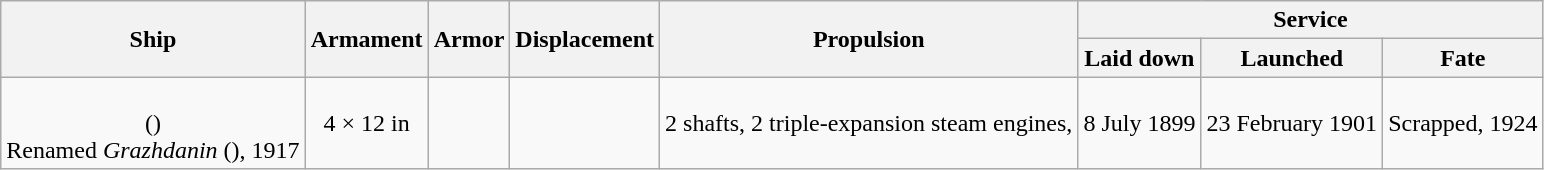<table class="wikitable">
<tr valign="center">
<th align= center rowspan=2>Ship</th>
<th align= center rowspan=2>Armament</th>
<th align= center rowspan=2>Armor</th>
<th align= center rowspan=2>Displacement</th>
<th align= center rowspan=2>Propulsion</th>
<th align= center colspan=3>Service</th>
</tr>
<tr valign="top">
<th align= center>Laid down</th>
<th align= center>Launched</th>
<th align= center>Fate</th>
</tr>
<tr valign="center">
<td align= center><br>()<br>Renamed <em>Grazhdanin</em> (), 1917</td>
<td align= center>4 × 12 in</td>
<td align= center></td>
<td align= center></td>
<td align= center>2 shafts, 2 triple-expansion steam engines, </td>
<td align= center>8 July 1899</td>
<td align= center>23 February 1901</td>
<td align= center>Scrapped, 1924</td>
</tr>
</table>
